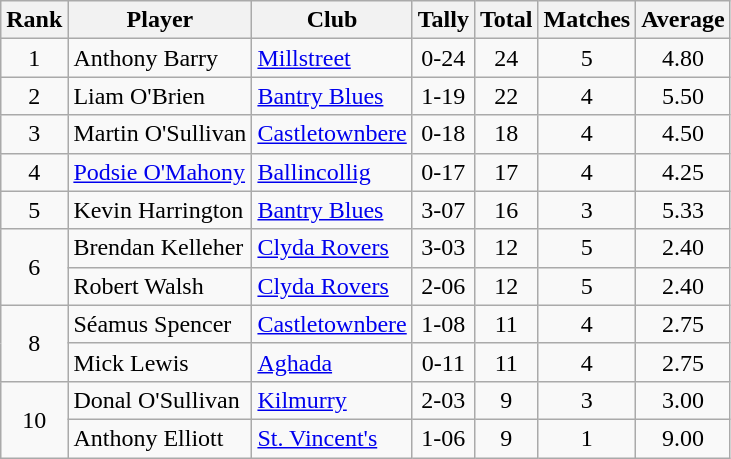<table class="wikitable">
<tr>
<th>Rank</th>
<th>Player</th>
<th>Club</th>
<th>Tally</th>
<th>Total</th>
<th>Matches</th>
<th>Average</th>
</tr>
<tr>
<td rowspan="1" style="text-align:center;">1</td>
<td>Anthony Barry</td>
<td><a href='#'>Millstreet</a></td>
<td align=center>0-24</td>
<td align=center>24</td>
<td align=center>5</td>
<td align=center>4.80</td>
</tr>
<tr>
<td rowspan="1" style="text-align:center;">2</td>
<td>Liam O'Brien</td>
<td><a href='#'>Bantry Blues</a></td>
<td align=center>1-19</td>
<td align=center>22</td>
<td align=center>4</td>
<td align=center>5.50</td>
</tr>
<tr>
<td rowspan="1" style="text-align:center;">3</td>
<td>Martin O'Sullivan</td>
<td><a href='#'>Castletownbere</a></td>
<td align=center>0-18</td>
<td align=center>18</td>
<td align=center>4</td>
<td align=center>4.50</td>
</tr>
<tr>
<td rowspan="1" style="text-align:center;">4</td>
<td><a href='#'>Podsie O'Mahony</a></td>
<td><a href='#'>Ballincollig</a></td>
<td align=center>0-17</td>
<td align=center>17</td>
<td align=center>4</td>
<td align=center>4.25</td>
</tr>
<tr>
<td rowspan="1" style="text-align:center;">5</td>
<td>Kevin Harrington</td>
<td><a href='#'>Bantry Blues</a></td>
<td align=center>3-07</td>
<td align=center>16</td>
<td align=center>3</td>
<td align=center>5.33</td>
</tr>
<tr>
<td rowspan="2" style="text-align:center;">6</td>
<td>Brendan Kelleher</td>
<td><a href='#'>Clyda Rovers</a></td>
<td align=center>3-03</td>
<td align=center>12</td>
<td align=center>5</td>
<td align=center>2.40</td>
</tr>
<tr>
<td>Robert Walsh</td>
<td><a href='#'>Clyda Rovers</a></td>
<td align=center>2-06</td>
<td align=center>12</td>
<td align=center>5</td>
<td align=center>2.40</td>
</tr>
<tr>
<td rowspan="2" style="text-align:center;">8</td>
<td>Séamus Spencer</td>
<td><a href='#'>Castletownbere</a></td>
<td align=center>1-08</td>
<td align=center>11</td>
<td align=center>4</td>
<td align=center>2.75</td>
</tr>
<tr>
<td>Mick Lewis</td>
<td><a href='#'>Aghada</a></td>
<td align=center>0-11</td>
<td align=center>11</td>
<td align=center>4</td>
<td align=center>2.75</td>
</tr>
<tr>
<td rowspan="2" style="text-align:center;">10</td>
<td>Donal O'Sullivan</td>
<td><a href='#'>Kilmurry</a></td>
<td align=center>2-03</td>
<td align=center>9</td>
<td align=center>3</td>
<td align=center>3.00</td>
</tr>
<tr>
<td>Anthony Elliott</td>
<td><a href='#'>St. Vincent's</a></td>
<td align=center>1-06</td>
<td align=center>9</td>
<td align=center>1</td>
<td align=center>9.00</td>
</tr>
</table>
